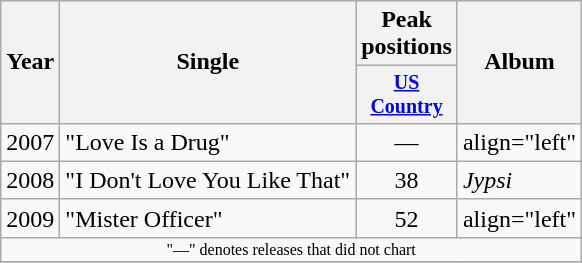<table class="wikitable" style="text-align:center;">
<tr>
<th rowspan="2">Year</th>
<th rowspan="2">Single</th>
<th colspan="1">Peak positions</th>
<th rowspan="2">Album</th>
</tr>
<tr style="font-size:smaller;">
<th width="50"><a href='#'>US Country</a></th>
</tr>
<tr>
<td>2007</td>
<td align="left">"Love Is a Drug"</td>
<td>—</td>
<td>align="left" </td>
</tr>
<tr>
<td>2008</td>
<td align="left">"I Don't Love You Like That"</td>
<td>38</td>
<td align="left"><em>Jypsi</em></td>
</tr>
<tr>
<td>2009</td>
<td align="left">"Mister Officer"</td>
<td>52</td>
<td>align="left" </td>
</tr>
<tr>
<td colspan="5" style="font-size:8pt">"—" denotes releases that did not chart</td>
</tr>
<tr>
</tr>
</table>
